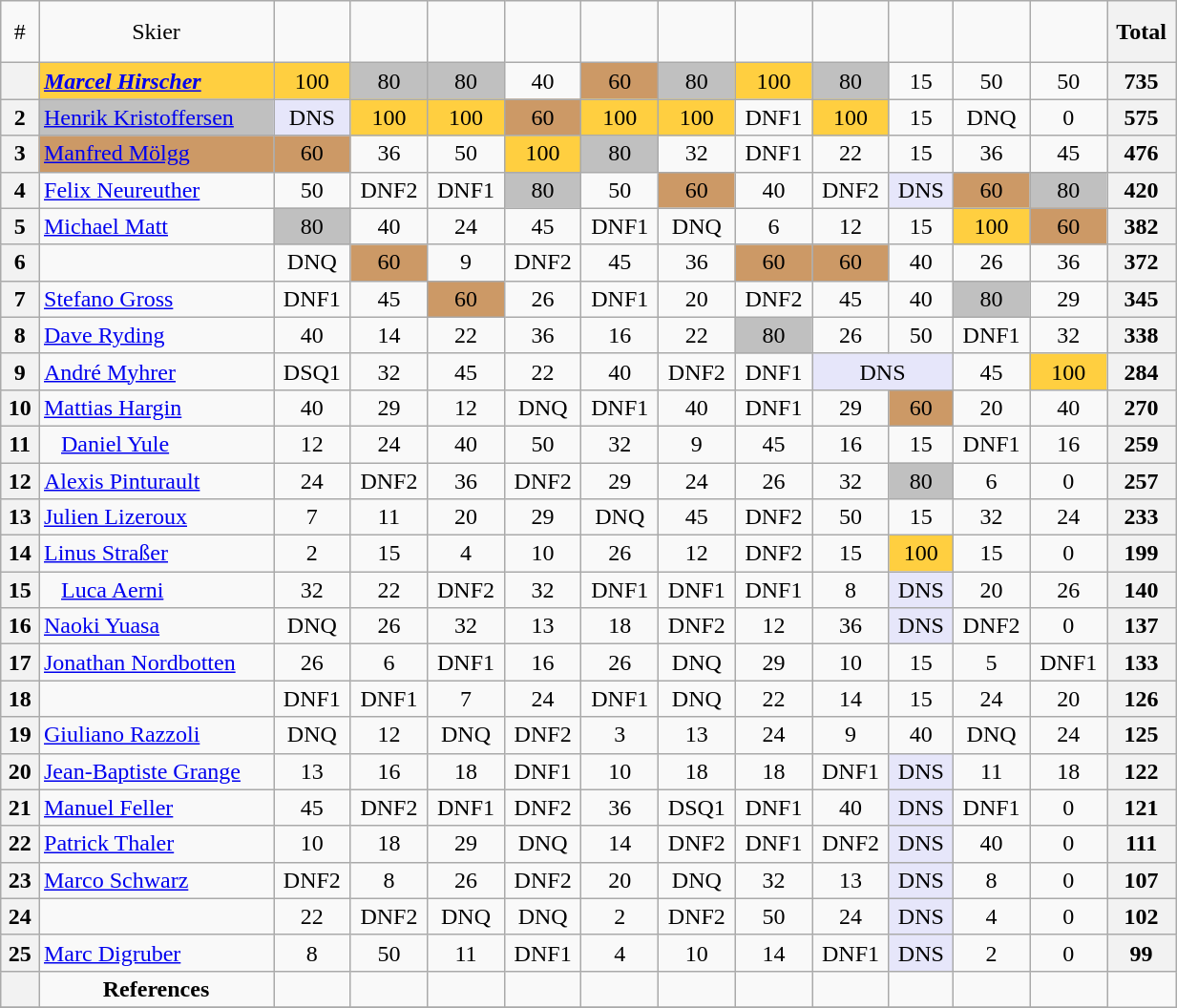<table class="wikitable" width=65% style="font-size:100%; text-align:center;">
<tr>
<td>#</td>
<td>Skier</td>
<td><br> </td>
<td><br> </td>
<td><br> </td>
<td><br> </td>
<td><br>   </td>
<td><br>   </td>
<td><br> </td>
<td><br> </td>
<td><br> </td>
<td><br> </td>
<td><br> </td>
<th>Total</th>
</tr>
<tr>
<th></th>
<td align=left bgcolor=ffcf40> <strong><em><a href='#'>Marcel Hirscher</a></em></strong></td>
<td bgcolor=ffcf40>100</td>
<td bgcolor=c0c0c0>80</td>
<td bgcolor=c0c0c0>80</td>
<td>40</td>
<td bgcolor=cc9966>60</td>
<td bgcolor=c0c0c0>80</td>
<td bgcolor=ffcf40>100</td>
<td bgcolor=c0c0c0>80</td>
<td>15</td>
<td>50</td>
<td>50</td>
<th>735</th>
</tr>
<tr>
<th>2</th>
<td align=left bgcolor=c0c0c0> <a href='#'>Henrik Kristoffersen</a></td>
<td bgcolor=lavender>DNS</td>
<td bgcolor=ffcf40>100</td>
<td bgcolor=ffcf40>100</td>
<td bgcolor=cc9966>60</td>
<td bgcolor=ffcf40>100</td>
<td bgcolor=ffcf40>100</td>
<td>DNF1</td>
<td bgcolor=ffcf40>100</td>
<td>15</td>
<td>DNQ</td>
<td>0</td>
<th>575</th>
</tr>
<tr>
<th>3</th>
<td align=left bgcolor=cc9966> <a href='#'>Manfred Mölgg</a></td>
<td bgcolor=cc9966>60</td>
<td>36</td>
<td>50</td>
<td bgcolor=ffcf40>100</td>
<td bgcolor=c0c0c0>80</td>
<td>32</td>
<td>DNF1</td>
<td>22</td>
<td>15</td>
<td>36</td>
<td>45</td>
<th>476</th>
</tr>
<tr>
<th>4</th>
<td align=left> <a href='#'>Felix Neureuther</a></td>
<td>50</td>
<td>DNF2</td>
<td>DNF1</td>
<td bgcolor=c0c0c0>80</td>
<td>50</td>
<td bgcolor=cc9966>60</td>
<td>40</td>
<td>DNF2</td>
<td bgcolor=lavender>DNS</td>
<td bgcolor=cc9966>60</td>
<td bgcolor=c0c0c0>80</td>
<th>420</th>
</tr>
<tr>
<th>5</th>
<td align=left> <a href='#'>Michael Matt</a></td>
<td bgcolor=c0c0c0>80</td>
<td>40</td>
<td>24</td>
<td>45</td>
<td>DNF1</td>
<td>DNQ</td>
<td>6</td>
<td>12</td>
<td>15</td>
<td bgcolor=ffcf40>100</td>
<td bgcolor=cc9966>60</td>
<th>382</th>
</tr>
<tr>
<th>6</th>
<td align=left></td>
<td>DNQ</td>
<td bgcolor=cc9966>60</td>
<td>9</td>
<td>DNF2</td>
<td>45</td>
<td>36</td>
<td bgcolor=cc9966>60</td>
<td bgcolor=cc9966>60</td>
<td>40</td>
<td>26</td>
<td>36</td>
<th>372</th>
</tr>
<tr>
<th>7</th>
<td align=left> <a href='#'>Stefano Gross</a></td>
<td>DNF1</td>
<td>45</td>
<td bgcolor=cc9966>60</td>
<td>26</td>
<td>DNF1</td>
<td>20</td>
<td>DNF2</td>
<td>45</td>
<td>40</td>
<td bgcolor=c0c0c0>80</td>
<td>29</td>
<th>345</th>
</tr>
<tr>
<th>8</th>
<td align=left> <a href='#'>Dave Ryding</a></td>
<td>40</td>
<td>14</td>
<td>22</td>
<td>36</td>
<td>16</td>
<td>22</td>
<td bgcolor=c0c0c0>80</td>
<td>26</td>
<td>50</td>
<td>DNF1</td>
<td>32</td>
<th>338</th>
</tr>
<tr>
<th>9</th>
<td align=left> <a href='#'>André Myhrer</a></td>
<td>DSQ1</td>
<td>32</td>
<td>45</td>
<td>22</td>
<td>40</td>
<td>DNF2</td>
<td>DNF1</td>
<td colspan=2 bgcolor=lavender>DNS</td>
<td>45</td>
<td bgcolor=ffcf40>100</td>
<th>284</th>
</tr>
<tr>
<th>10</th>
<td align=left> <a href='#'>Mattias Hargin</a></td>
<td>40</td>
<td>29</td>
<td>12</td>
<td>DNQ</td>
<td>DNF1</td>
<td>40</td>
<td>DNF1</td>
<td>29</td>
<td bgcolor=cc9966>60</td>
<td>20</td>
<td>40</td>
<th>270</th>
</tr>
<tr>
<th>11</th>
<td align=left>   <a href='#'>Daniel Yule</a></td>
<td>12</td>
<td>24</td>
<td>40</td>
<td>50</td>
<td>32</td>
<td>9</td>
<td>45</td>
<td>16</td>
<td>15</td>
<td>DNF1</td>
<td>16</td>
<th>259</th>
</tr>
<tr>
<th>12</th>
<td align=left> <a href='#'>Alexis Pinturault</a></td>
<td>24</td>
<td>DNF2</td>
<td>36</td>
<td>DNF2</td>
<td>29</td>
<td>24</td>
<td>26</td>
<td>32</td>
<td bgcolor=c0c0c0>80</td>
<td>6</td>
<td>0</td>
<th>257</th>
</tr>
<tr>
<th>13</th>
<td align=left> <a href='#'>Julien Lizeroux</a></td>
<td>7</td>
<td>11</td>
<td>20</td>
<td>29</td>
<td>DNQ</td>
<td>45</td>
<td>DNF2</td>
<td>50</td>
<td>15</td>
<td>32</td>
<td>24</td>
<th>233</th>
</tr>
<tr>
<th>14</th>
<td align=left> <a href='#'>Linus Straßer</a></td>
<td>2</td>
<td>15</td>
<td>4</td>
<td>10</td>
<td>26</td>
<td>12</td>
<td>DNF2</td>
<td>15</td>
<td bgcolor=ffcf40>100</td>
<td>15</td>
<td>0</td>
<th>199</th>
</tr>
<tr>
<th>15</th>
<td align=left>   <a href='#'>Luca Aerni</a></td>
<td>32</td>
<td>22</td>
<td>DNF2</td>
<td>32</td>
<td>DNF1</td>
<td>DNF1</td>
<td>DNF1</td>
<td>8</td>
<td bgcolor=lavender>DNS</td>
<td>20</td>
<td>26</td>
<th>140</th>
</tr>
<tr>
<th>16</th>
<td align=left> <a href='#'>Naoki Yuasa</a></td>
<td>DNQ</td>
<td>26</td>
<td>32</td>
<td>13</td>
<td>18</td>
<td>DNF2</td>
<td>12</td>
<td>36</td>
<td bgcolor=lavender>DNS</td>
<td>DNF2</td>
<td>0</td>
<th>137</th>
</tr>
<tr>
<th>17</th>
<td align=left> <a href='#'>Jonathan Nordbotten</a></td>
<td>26</td>
<td>6</td>
<td>DNF1</td>
<td>16</td>
<td>26</td>
<td>DNQ</td>
<td>29</td>
<td>10</td>
<td>15</td>
<td>5</td>
<td>DNF1</td>
<th>133</th>
</tr>
<tr>
<th>18</th>
<td align=left></td>
<td>DNF1</td>
<td>DNF1</td>
<td>7</td>
<td>24</td>
<td>DNF1</td>
<td>DNQ</td>
<td>22</td>
<td>14</td>
<td>15</td>
<td>24</td>
<td>20</td>
<th>126</th>
</tr>
<tr>
<th>19</th>
<td align=left> <a href='#'>Giuliano Razzoli</a></td>
<td>DNQ</td>
<td>12</td>
<td>DNQ</td>
<td>DNF2</td>
<td>3</td>
<td>13</td>
<td>24</td>
<td>9</td>
<td>40</td>
<td>DNQ</td>
<td>24</td>
<th>125</th>
</tr>
<tr>
<th>20</th>
<td align=left> <a href='#'>Jean-Baptiste Grange</a></td>
<td>13</td>
<td>16</td>
<td>18</td>
<td>DNF1</td>
<td>10</td>
<td>18</td>
<td>18</td>
<td>DNF1</td>
<td bgcolor=lavender>DNS</td>
<td>11</td>
<td>18</td>
<th>122</th>
</tr>
<tr>
<th>21</th>
<td align=left> <a href='#'>Manuel Feller</a></td>
<td>45</td>
<td>DNF2</td>
<td>DNF1</td>
<td>DNF2</td>
<td>36</td>
<td>DSQ1</td>
<td>DNF1</td>
<td>40</td>
<td bgcolor=lavender>DNS</td>
<td>DNF1</td>
<td>0</td>
<th>121</th>
</tr>
<tr>
<th>22</th>
<td align=left> <a href='#'>Patrick Thaler</a></td>
<td>10</td>
<td>18</td>
<td>29</td>
<td>DNQ</td>
<td>14</td>
<td>DNF2</td>
<td>DNF1</td>
<td>DNF2</td>
<td bgcolor=lavender>DNS</td>
<td>40</td>
<td>0</td>
<th>111</th>
</tr>
<tr>
<th>23</th>
<td align=left> <a href='#'>Marco Schwarz</a></td>
<td>DNF2</td>
<td>8</td>
<td>26</td>
<td>DNF2</td>
<td>20</td>
<td>DNQ</td>
<td>32</td>
<td>13</td>
<td bgcolor=lavender>DNS</td>
<td>8</td>
<td>0</td>
<th>107</th>
</tr>
<tr>
<th>24</th>
<td align=left></td>
<td>22</td>
<td>DNF2</td>
<td>DNQ</td>
<td>DNQ</td>
<td>2</td>
<td>DNF2</td>
<td>50</td>
<td>24</td>
<td bgcolor=lavender>DNS</td>
<td>4</td>
<td>0</td>
<th>102</th>
</tr>
<tr>
<th>25</th>
<td align=left> <a href='#'>Marc Digruber</a></td>
<td>8</td>
<td>50</td>
<td>11</td>
<td>DNF1</td>
<td>4</td>
<td>10</td>
<td>14</td>
<td>DNF1</td>
<td bgcolor=lavender>DNS</td>
<td>2</td>
<td>0</td>
<th>99</th>
</tr>
<tr>
<th></th>
<td align=center><strong>References</strong></td>
<td></td>
<td></td>
<td></td>
<td></td>
<td></td>
<td></td>
<td></td>
<td></td>
<td></td>
<td></td>
<td></td>
</tr>
<tr>
</tr>
</table>
